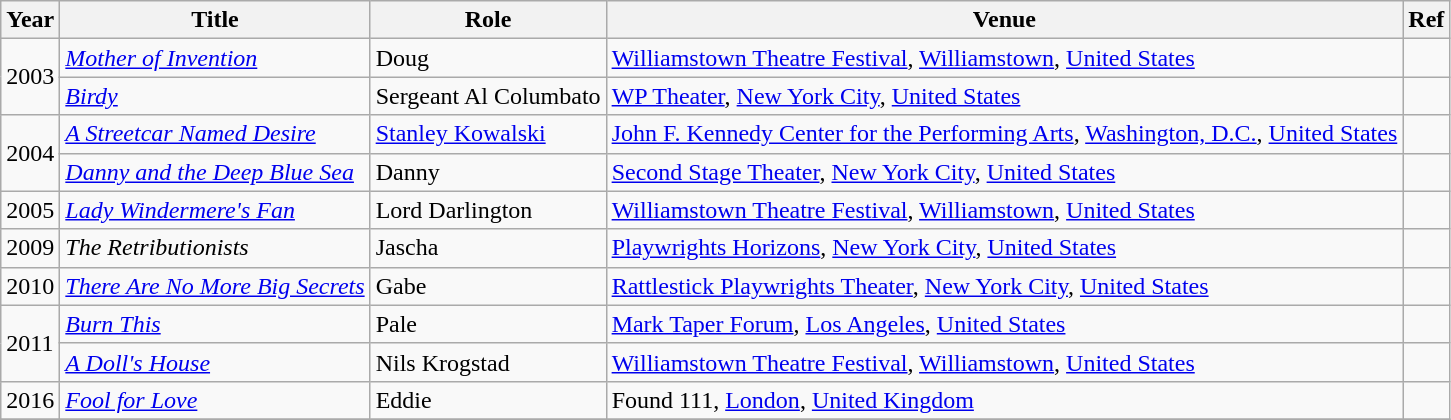<table class="wikitable sortable">
<tr>
<th>Year</th>
<th>Title</th>
<th>Role</th>
<th>Venue</th>
<th>Ref</th>
</tr>
<tr>
<td rowspan="2">2003</td>
<td><em><a href='#'>Mother of Invention</a></em></td>
<td>Doug</td>
<td><a href='#'>Williamstown Theatre Festival</a>, <a href='#'>Williamstown</a>, <a href='#'>United States</a></td>
<td></td>
</tr>
<tr>
<td><em><a href='#'>Birdy</a></em></td>
<td>Sergeant Al Columbato</td>
<td><a href='#'>WP Theater</a>, <a href='#'>New York City</a>, <a href='#'>United States</a></td>
<td></td>
</tr>
<tr>
<td rowspan="2">2004</td>
<td><em><a href='#'>A Streetcar Named Desire</a></em></td>
<td><a href='#'>Stanley Kowalski</a></td>
<td><a href='#'>John F. Kennedy Center for the Performing Arts</a>, <a href='#'>Washington, D.C.</a>, <a href='#'>United States</a></td>
<td></td>
</tr>
<tr>
<td><em><a href='#'>Danny and the Deep Blue Sea</a></em></td>
<td>Danny</td>
<td><a href='#'>Second Stage Theater</a>, <a href='#'>New York City</a>, <a href='#'>United States</a></td>
<td></td>
</tr>
<tr>
<td>2005</td>
<td><em><a href='#'>Lady Windermere's Fan</a></em></td>
<td>Lord Darlington</td>
<td><a href='#'>Williamstown Theatre Festival</a>, <a href='#'>Williamstown</a>, <a href='#'>United States</a></td>
<td></td>
</tr>
<tr>
<td>2009</td>
<td><em>The Retributionists</em></td>
<td>Jascha</td>
<td><a href='#'>Playwrights Horizons</a>, <a href='#'>New York City</a>, <a href='#'>United States</a></td>
<td></td>
</tr>
<tr>
<td>2010</td>
<td><em><a href='#'>There Are No More Big Secrets</a></em></td>
<td>Gabe</td>
<td><a href='#'>Rattlestick Playwrights Theater</a>, <a href='#'>New York City</a>, <a href='#'>United States</a></td>
<td></td>
</tr>
<tr>
<td rowspan="2">2011</td>
<td><em><a href='#'>Burn This</a></em></td>
<td>Pale</td>
<td><a href='#'>Mark Taper Forum</a>, <a href='#'>Los Angeles</a>, <a href='#'>United States</a></td>
<td></td>
</tr>
<tr>
<td><em><a href='#'>A Doll's House</a></em></td>
<td>Nils Krogstad</td>
<td><a href='#'>Williamstown Theatre Festival</a>, <a href='#'>Williamstown</a>, <a href='#'>United States</a></td>
<td></td>
</tr>
<tr>
<td>2016</td>
<td><em><a href='#'>Fool for Love</a></em></td>
<td>Eddie</td>
<td>Found 111, <a href='#'>London</a>, <a href='#'>United Kingdom</a></td>
<td></td>
</tr>
<tr>
</tr>
</table>
